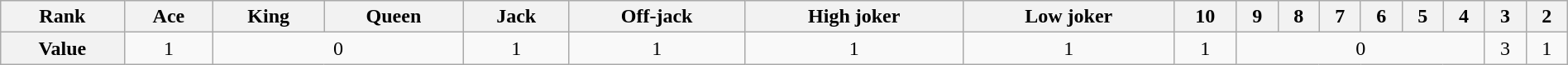<table class="wikitable" width="100%">
<tr>
<th><strong>Rank</strong></th>
<th>Ace</th>
<th>King</th>
<th>Queen</th>
<th>Jack</th>
<th>Off-jack</th>
<th>High joker</th>
<th>Low joker</th>
<th>10</th>
<th>9</th>
<th>8</th>
<th>7</th>
<th>6</th>
<th>5</th>
<th>4</th>
<th>3</th>
<th>2</th>
</tr>
<tr align="center">
<th><strong>Value</strong></th>
<td>1</td>
<td colspan=2>0</td>
<td>1</td>
<td>1</td>
<td>1</td>
<td>1</td>
<td>1</td>
<td colspan=6>0</td>
<td>3</td>
<td>1</td>
</tr>
</table>
